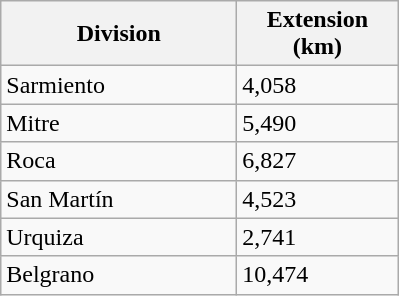<table class="wikitable sortable">
<tr>
<th width=150px>Division</th>
<th width=100px>Extension (km)</th>
</tr>
<tr>
<td>Sarmiento</td>
<td>4,058</td>
</tr>
<tr>
<td>Mitre</td>
<td>5,490</td>
</tr>
<tr>
<td>Roca</td>
<td>6,827</td>
</tr>
<tr>
<td>San Martín</td>
<td>4,523</td>
</tr>
<tr>
<td>Urquiza</td>
<td>2,741</td>
</tr>
<tr>
<td>Belgrano</td>
<td>10,474</td>
</tr>
</table>
